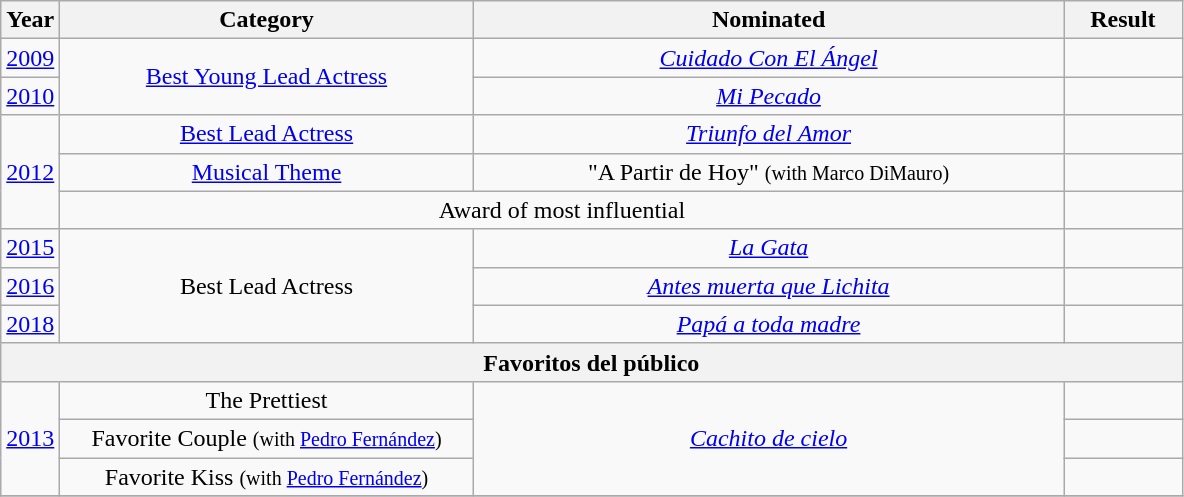<table class="wikitable" style="table-layout: fixed;">
<tr>
<th width="5%">Year</th>
<th width="35%">Category</th>
<th width="50%">Nominated</th>
<th width="10%">Result</th>
</tr>
<tr style="text-align: center; top">
<td><a href='#'>2009</a></td>
<td rowspan=2><a href='#'>Best Young Lead Actress</a></td>
<td><em><a href='#'>Cuidado Con El Ángel</a></em></td>
<td></td>
</tr>
<tr style="text-align: center; top">
<td><a href='#'>2010</a></td>
<td><em><a href='#'>Mi Pecado</a></em></td>
<td></td>
</tr>
<tr style="text-align: center; top">
<td rowspan=3><a href='#'>2012</a></td>
<td><a href='#'>Best Lead Actress</a></td>
<td><em><a href='#'>Triunfo del Amor</a></em></td>
<td></td>
</tr>
<tr style="text-align: center; top">
<td><a href='#'>Musical Theme</a></td>
<td>"A Partir de Hoy" <small>(with Marco DiMauro)</small></td>
<td></td>
</tr>
<tr style="text-align: center; top">
<td colspan="2">Award of most influential</td>
<td></td>
</tr>
<tr style="text-align: center; top">
<td><a href='#'>2015</a></td>
<td rowspan=3>Best Lead Actress</td>
<td><em><a href='#'>La Gata</a></em></td>
<td></td>
</tr>
<tr style="text-align: center; top">
<td><a href='#'>2016</a></td>
<td><em><a href='#'>Antes muerta que Lichita</a></em></td>
<td></td>
</tr>
<tr style="text-align: center; top">
<td><a href='#'>2018</a></td>
<td><em><a href='#'>Papá a toda madre</a></em></td>
<td></td>
</tr>
<tr>
<th colspan=5>Favoritos del público</th>
</tr>
<tr style="text-align: center; top">
<td rowspan="3"; style="text-align:center;"><a href='#'>2013</a></td>
<td>The Prettiest</td>
<td rowspan="3"><em><a href='#'>Cachito de cielo</a></em></td>
<td></td>
</tr>
<tr style="text-align: center; top">
<td>Favorite Couple <small>(with <a href='#'>Pedro Fernández</a>)</small></td>
<td></td>
</tr>
<tr style="text-align: center; top">
<td>Favorite Kiss <small>(with <a href='#'>Pedro Fernández</a>)</small></td>
<td></td>
</tr>
<tr>
</tr>
</table>
